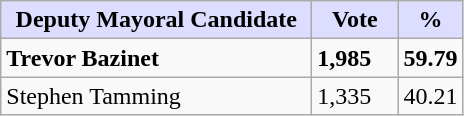<table class="wikitable">
<tr>
<th style="background:#ddf; width:200px;">Deputy Mayoral Candidate</th>
<th style="background:#ddf; width:50px;">Vote</th>
<th style="background:#ddf; width:30px;">%</th>
</tr>
<tr>
<td><strong>Trevor Bazinet</strong></td>
<td><strong>1,985</strong></td>
<td><strong>59.79</strong></td>
</tr>
<tr>
<td>Stephen Tamming</td>
<td>1,335</td>
<td>40.21</td>
</tr>
</table>
